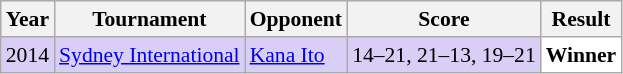<table class="sortable wikitable" style="font-size: 90%">
<tr>
<th>Year</th>
<th>Tournament</th>
<th>Opponent</th>
<th>Score</th>
<th>Result</th>
</tr>
<tr style="background:#D8CEF6">
<td align="center">2014</td>
<td align="left"><a href='#'>Sydney International</a></td>
<td align="left"> <a href='#'>Kana Ito</a></td>
<td align="left">14–21, 21–13, 19–21</td>
<td style="text-align:left; background:white"> <strong>Winner</strong></td>
</tr>
</table>
